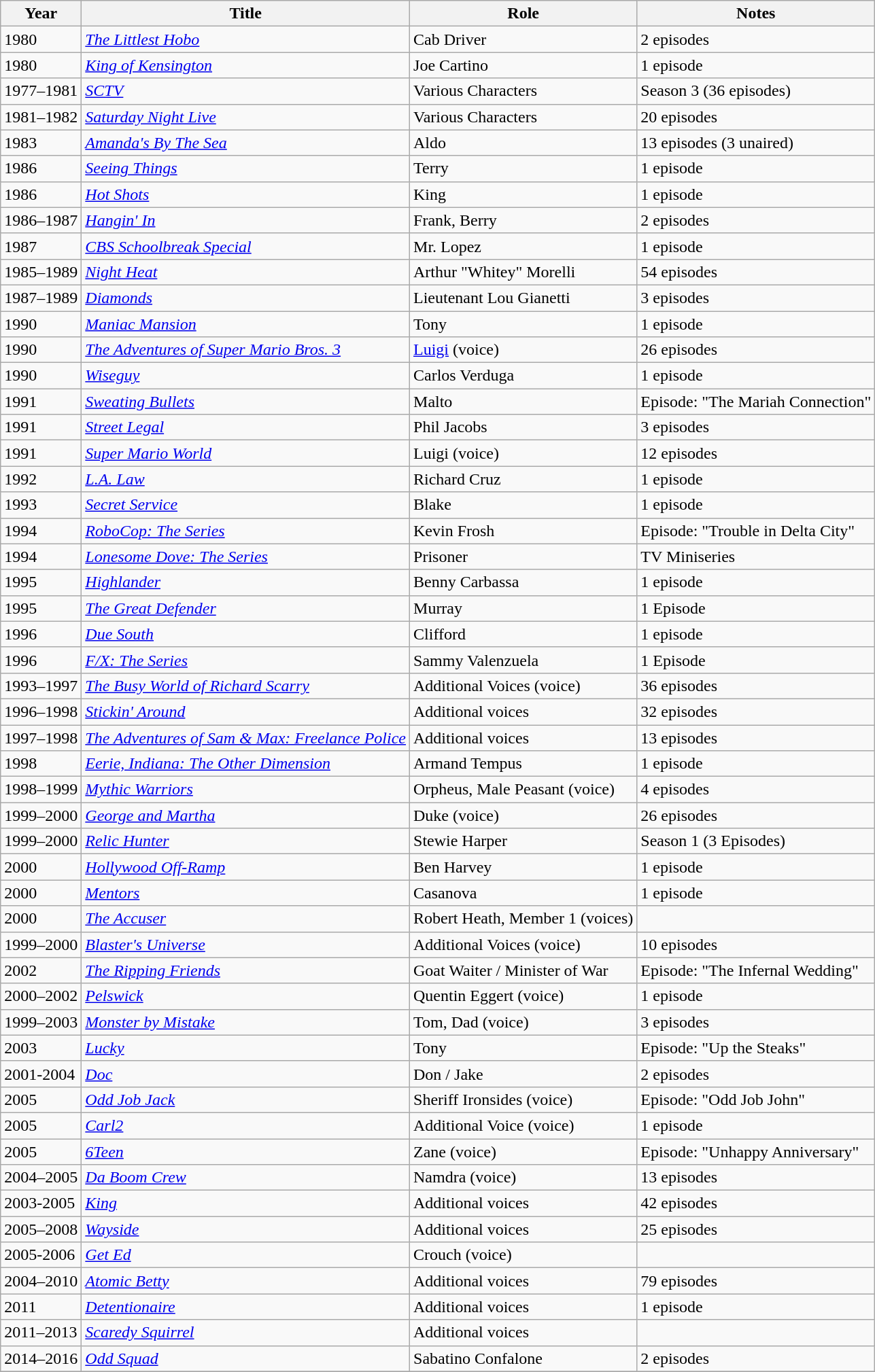<table class="wikitable sortable">
<tr>
<th>Year</th>
<th>Title</th>
<th>Role</th>
<th class="unsortable">Notes</th>
</tr>
<tr>
<td>1980</td>
<td data-sort-value="Littlest Hobo, The"><em><a href='#'>The Littlest Hobo</a></em></td>
<td>Cab Driver</td>
<td>2 episodes</td>
</tr>
<tr>
<td>1980</td>
<td><em><a href='#'>King of Kensington</a></em></td>
<td>Joe Cartino</td>
<td>1 episode</td>
</tr>
<tr>
<td>1977–1981</td>
<td><em><a href='#'>SCTV</a></em></td>
<td>Various Characters</td>
<td>Season 3 (36 episodes)</td>
</tr>
<tr>
<td>1981–1982</td>
<td><em><a href='#'>Saturday Night Live</a></em></td>
<td>Various Characters</td>
<td>20 episodes</td>
</tr>
<tr>
<td>1983</td>
<td><em><a href='#'>Amanda's By The Sea</a></em></td>
<td>Aldo</td>
<td>13 episodes (3 unaired)</td>
</tr>
<tr>
<td>1986</td>
<td><em><a href='#'>Seeing Things</a></em></td>
<td>Terry</td>
<td>1 episode</td>
</tr>
<tr>
<td>1986</td>
<td><em><a href='#'>Hot Shots</a></em></td>
<td>King</td>
<td>1 episode</td>
</tr>
<tr>
<td>1986–1987</td>
<td><em><a href='#'>Hangin' In</a></em></td>
<td>Frank, Berry</td>
<td>2 episodes</td>
</tr>
<tr>
<td>1987</td>
<td><em><a href='#'>CBS Schoolbreak Special</a></em></td>
<td>Mr. Lopez</td>
<td>1 episode</td>
</tr>
<tr>
<td>1985–1989</td>
<td><em><a href='#'>Night Heat</a></em></td>
<td>Arthur "Whitey" Morelli</td>
<td>54 episodes</td>
</tr>
<tr>
<td>1987–1989</td>
<td><em><a href='#'>Diamonds</a></em></td>
<td>Lieutenant Lou Gianetti</td>
<td>3 episodes</td>
</tr>
<tr>
<td>1990</td>
<td><em><a href='#'>Maniac Mansion</a></em></td>
<td>Tony</td>
<td>1 episode</td>
</tr>
<tr>
<td>1990</td>
<td data-sort-value="Adventures of Super Mario Bros. 3, The"><em><a href='#'>The Adventures of Super Mario Bros. 3</a></em></td>
<td><a href='#'>Luigi</a> (voice)</td>
<td>26 episodes</td>
</tr>
<tr>
<td>1990</td>
<td><em><a href='#'>Wiseguy</a></em></td>
<td>Carlos Verduga</td>
<td>1 episode</td>
</tr>
<tr>
<td>1991</td>
<td><em><a href='#'>Sweating Bullets</a></em></td>
<td>Malto</td>
<td>Episode: "The Mariah Connection"</td>
</tr>
<tr>
<td>1991</td>
<td><em><a href='#'>Street Legal</a></em></td>
<td>Phil Jacobs</td>
<td>3 episodes</td>
</tr>
<tr>
<td>1991</td>
<td><em><a href='#'>Super Mario World</a></em></td>
<td>Luigi (voice)</td>
<td>12 episodes</td>
</tr>
<tr>
<td>1992</td>
<td><em><a href='#'>L.A. Law</a></em></td>
<td>Richard Cruz</td>
<td>1 episode</td>
</tr>
<tr>
<td>1993</td>
<td><em><a href='#'>Secret Service</a></em></td>
<td>Blake</td>
<td>1 episode</td>
</tr>
<tr>
<td>1994</td>
<td><em><a href='#'>RoboCop: The Series</a></em></td>
<td>Kevin Frosh</td>
<td>Episode: "Trouble in Delta City"</td>
</tr>
<tr>
<td>1994</td>
<td><em><a href='#'>Lonesome Dove: The Series</a></em></td>
<td>Prisoner</td>
<td>TV Miniseries</td>
</tr>
<tr>
<td>1995</td>
<td><em><a href='#'>Highlander</a></em></td>
<td>Benny Carbassa</td>
<td>1 episode</td>
</tr>
<tr>
<td>1995</td>
<td data-sort-value="Great Defender, The"><em><a href='#'>The Great Defender</a></em></td>
<td>Murray</td>
<td>1 Episode</td>
</tr>
<tr>
<td>1996</td>
<td><em><a href='#'>Due South</a></em></td>
<td>Clifford</td>
<td>1 episode</td>
</tr>
<tr>
<td>1996</td>
<td><em><a href='#'>F/X: The Series</a></em></td>
<td>Sammy Valenzuela</td>
<td>1 Episode</td>
</tr>
<tr>
<td>1993–1997</td>
<td data-sort-value="Busy World of Richard Scarry, The"><em><a href='#'>The Busy World of Richard Scarry</a></em></td>
<td>Additional Voices (voice)</td>
<td>36 episodes</td>
</tr>
<tr>
<td>1996–1998</td>
<td><em><a href='#'>Stickin' Around</a></em></td>
<td>Additional voices</td>
<td>32 episodes</td>
</tr>
<tr>
<td>1997–1998</td>
<td data-sort-value="Adventures of Sam & Max: Freelance Police, The"><em><a href='#'>The Adventures of Sam & Max: Freelance Police</a></em></td>
<td>Additional voices</td>
<td>13 episodes</td>
</tr>
<tr>
<td>1998</td>
<td><em><a href='#'>Eerie, Indiana: The Other Dimension</a></em></td>
<td>Armand Tempus</td>
<td>1 episode</td>
</tr>
<tr>
<td>1998–1999</td>
<td><em><a href='#'>Mythic Warriors</a></em></td>
<td>Orpheus, Male Peasant (voice)</td>
<td>4 episodes</td>
</tr>
<tr>
<td>1999–2000</td>
<td><em><a href='#'>George and Martha</a></em></td>
<td>Duke (voice)</td>
<td>26 episodes</td>
</tr>
<tr>
<td>1999–2000</td>
<td><em><a href='#'>Relic Hunter</a></em></td>
<td>Stewie Harper</td>
<td>Season 1 (3 Episodes)</td>
</tr>
<tr>
<td>2000</td>
<td><em><a href='#'>Hollywood Off-Ramp</a></em></td>
<td>Ben Harvey</td>
<td>1 episode</td>
</tr>
<tr>
<td>2000</td>
<td><em><a href='#'>Mentors</a></em></td>
<td>Casanova</td>
<td>1 episode</td>
</tr>
<tr>
<td>2000</td>
<td data-sort-value="Accuser, The"><em><a href='#'>The Accuser</a></em></td>
<td>Robert Heath, Member 1 (voices)</td>
<td></td>
</tr>
<tr>
<td>1999–2000</td>
<td><em><a href='#'>Blaster's Universe</a></em></td>
<td>Additional Voices (voice)</td>
<td>10 episodes</td>
</tr>
<tr>
<td>2002</td>
<td data-sort-value="Ripping Friends, The"><em><a href='#'>The Ripping Friends</a></em></td>
<td>Goat Waiter / Minister of War</td>
<td>Episode: "The Infernal Wedding"</td>
</tr>
<tr>
<td>2000–2002</td>
<td><em><a href='#'>Pelswick</a></em></td>
<td>Quentin Eggert (voice)</td>
<td>1 episode</td>
</tr>
<tr>
<td>1999–2003</td>
<td><em><a href='#'>Monster by Mistake</a></em></td>
<td>Tom, Dad (voice)</td>
<td>3 episodes</td>
</tr>
<tr>
<td>2003</td>
<td><em><a href='#'>Lucky</a></em></td>
<td>Tony</td>
<td>Episode: "Up the Steaks"</td>
</tr>
<tr>
<td>2001-2004</td>
<td><em><a href='#'>Doc</a></em></td>
<td>Don / Jake</td>
<td>2 episodes</td>
</tr>
<tr>
<td>2005</td>
<td><em><a href='#'>Odd Job Jack</a></em></td>
<td>Sheriff Ironsides (voice)</td>
<td>Episode: "Odd Job John"</td>
</tr>
<tr>
<td>2005</td>
<td><em><a href='#'>Carl2</a></em></td>
<td>Additional Voice (voice)</td>
<td>1 episode</td>
</tr>
<tr>
<td>2005</td>
<td><em><a href='#'>6Teen</a></em></td>
<td>Zane (voice)</td>
<td>Episode: "Unhappy Anniversary"</td>
</tr>
<tr>
<td>2004–2005</td>
<td><em><a href='#'>Da Boom Crew</a></em></td>
<td>Namdra (voice)</td>
<td>13 episodes</td>
</tr>
<tr>
<td>2003-2005</td>
<td><em><a href='#'>King</a></em></td>
<td>Additional voices</td>
<td>42 episodes</td>
</tr>
<tr>
<td>2005–2008</td>
<td><em><a href='#'>Wayside</a></em></td>
<td>Additional voices</td>
<td>25 episodes</td>
</tr>
<tr>
<td>2005-2006</td>
<td><em><a href='#'>Get Ed</a></em></td>
<td>Crouch (voice)</td>
<td></td>
</tr>
<tr>
<td>2004–2010</td>
<td><em><a href='#'>Atomic Betty</a></em></td>
<td>Additional voices</td>
<td>79 episodes</td>
</tr>
<tr>
<td>2011</td>
<td><em><a href='#'>Detentionaire</a></em></td>
<td>Additional voices</td>
<td>1 episode</td>
</tr>
<tr>
<td>2011–2013</td>
<td><em><a href='#'>Scaredy Squirrel</a></em></td>
<td>Additional voices</td>
<td></td>
</tr>
<tr>
<td>2014–2016</td>
<td><em><a href='#'>Odd Squad</a></em></td>
<td>Sabatino Confalone</td>
<td>2 episodes</td>
</tr>
<tr>
</tr>
</table>
